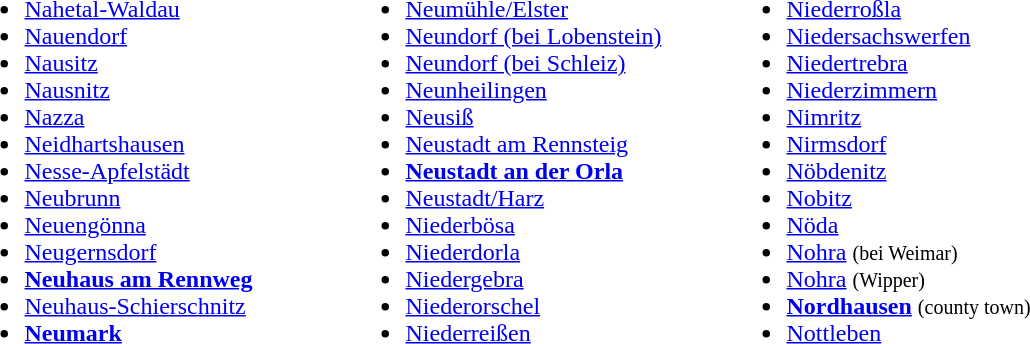<table>
<tr ---->
<td width="250" valign="top"><br><ul><li><a href='#'>Nahetal-Waldau</a></li><li><a href='#'>Nauendorf</a></li><li><a href='#'>Nausitz</a></li><li><a href='#'>Nausnitz</a></li><li><a href='#'>Nazza</a></li><li><a href='#'>Neidhartshausen</a></li><li><a href='#'>Nesse-Apfelstädt</a></li><li><a href='#'>Neubrunn</a></li><li><a href='#'>Neuengönna</a></li><li><a href='#'>Neugernsdorf</a></li><li><strong><a href='#'>Neuhaus am Rennweg</a></strong></li><li><a href='#'>Neuhaus-Schierschnitz</a></li><li><strong><a href='#'>Neumark</a></strong></li></ul></td>
<td width="250" valign="top"><br><ul><li><a href='#'>Neumühle/Elster</a></li><li><a href='#'>Neundorf (bei Lobenstein)</a></li><li><a href='#'>Neundorf (bei Schleiz)</a></li><li><a href='#'>Neunheilingen</a></li><li><a href='#'>Neusiß</a></li><li><a href='#'>Neustadt am Rennsteig</a></li><li><strong><a href='#'>Neustadt an der Orla</a></strong></li><li><a href='#'>Neustadt/Harz</a></li><li><a href='#'>Niederbösa</a></li><li><a href='#'>Niederdorla</a></li><li><a href='#'>Niedergebra</a></li><li><a href='#'>Niederorschel</a></li><li><a href='#'>Niederreißen</a></li></ul></td>
<td width="250" valign="top"><br><ul><li><a href='#'>Niederroßla</a></li><li><a href='#'>Niedersachswerfen</a></li><li><a href='#'>Niedertrebra</a></li><li><a href='#'>Niederzimmern</a></li><li><a href='#'>Nimritz</a></li><li><a href='#'>Nirmsdorf</a></li><li><a href='#'>Nöbdenitz</a></li><li><a href='#'>Nobitz</a></li><li><a href='#'>Nöda</a></li><li><a href='#'>Nohra</a> <small>(bei Weimar)</small></li><li><a href='#'>Nohra</a> <small>(Wipper)</small></li><li><strong><a href='#'>Nordhausen</a></strong> <small>(county town)</small></li><li><a href='#'>Nottleben</a></li></ul></td>
</tr>
</table>
